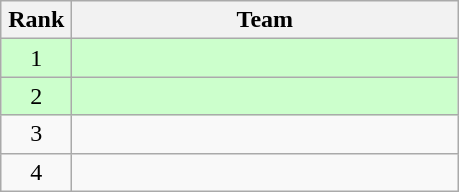<table class="wikitable" style="text-align: center;">
<tr>
<th width=40>Rank</th>
<th width=250>Team</th>
</tr>
<tr bgcolor=#ccffcc>
<td>1</td>
<td align=left></td>
</tr>
<tr bgcolor=#ccffcc>
<td>2</td>
<td align=left></td>
</tr>
<tr>
<td>3</td>
<td align=left></td>
</tr>
<tr>
<td>4</td>
<td align=left></td>
</tr>
</table>
